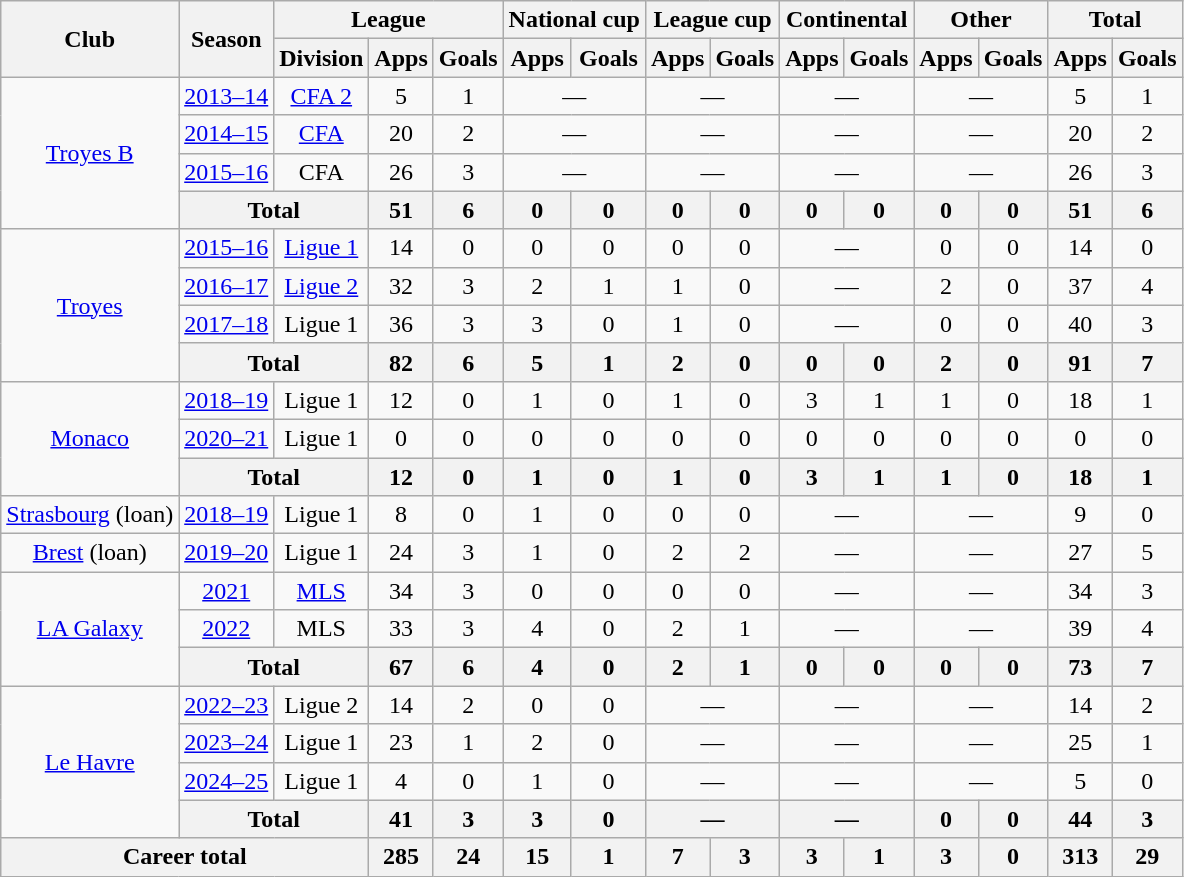<table class="wikitable" style="text-align: center">
<tr>
<th rowspan="2">Club</th>
<th rowspan="2">Season</th>
<th colspan="3">League</th>
<th colspan="2">National cup</th>
<th colspan="2">League cup</th>
<th colspan="2">Continental</th>
<th colspan="2">Other</th>
<th colspan="2">Total</th>
</tr>
<tr>
<th>Division</th>
<th>Apps</th>
<th>Goals</th>
<th>Apps</th>
<th>Goals</th>
<th>Apps</th>
<th>Goals</th>
<th>Apps</th>
<th>Goals</th>
<th>Apps</th>
<th>Goals</th>
<th>Apps</th>
<th>Goals</th>
</tr>
<tr>
<td rowspan="4"><a href='#'>Troyes B</a></td>
<td><a href='#'>2013–14</a></td>
<td><a href='#'>CFA 2</a></td>
<td>5</td>
<td>1</td>
<td colspan="2">—</td>
<td colspan="2">—</td>
<td colspan="2">—</td>
<td colspan="2">—</td>
<td>5</td>
<td>1</td>
</tr>
<tr>
<td><a href='#'>2014–15</a></td>
<td><a href='#'>CFA</a></td>
<td>20</td>
<td>2</td>
<td colspan="2">—</td>
<td colspan="2">—</td>
<td colspan="2">—</td>
<td colspan="2">—</td>
<td>20</td>
<td>2</td>
</tr>
<tr>
<td><a href='#'>2015–16</a></td>
<td>CFA</td>
<td>26</td>
<td>3</td>
<td colspan="2">—</td>
<td colspan="2">—</td>
<td colspan="2">—</td>
<td colspan="2">—</td>
<td>26</td>
<td>3</td>
</tr>
<tr>
<th colspan="2">Total</th>
<th>51</th>
<th>6</th>
<th>0</th>
<th>0</th>
<th>0</th>
<th>0</th>
<th>0</th>
<th>0</th>
<th>0</th>
<th>0</th>
<th>51</th>
<th>6</th>
</tr>
<tr>
<td rowspan="4"><a href='#'>Troyes</a></td>
<td><a href='#'>2015–16</a></td>
<td><a href='#'>Ligue 1</a></td>
<td>14</td>
<td>0</td>
<td>0</td>
<td>0</td>
<td>0</td>
<td>0</td>
<td colspan="2">—</td>
<td>0</td>
<td>0</td>
<td>14</td>
<td>0</td>
</tr>
<tr>
<td><a href='#'>2016–17</a></td>
<td><a href='#'>Ligue 2</a></td>
<td>32</td>
<td>3</td>
<td>2</td>
<td>1</td>
<td>1</td>
<td>0</td>
<td colspan="2">—</td>
<td>2</td>
<td>0</td>
<td>37</td>
<td>4</td>
</tr>
<tr>
<td><a href='#'>2017–18</a></td>
<td>Ligue 1</td>
<td>36</td>
<td>3</td>
<td>3</td>
<td>0</td>
<td>1</td>
<td>0</td>
<td colspan="2">—</td>
<td>0</td>
<td>0</td>
<td>40</td>
<td>3</td>
</tr>
<tr>
<th colspan="2">Total</th>
<th>82</th>
<th>6</th>
<th>5</th>
<th>1</th>
<th>2</th>
<th>0</th>
<th>0</th>
<th>0</th>
<th>2</th>
<th>0</th>
<th>91</th>
<th>7</th>
</tr>
<tr>
<td rowspan="3"><a href='#'>Monaco</a></td>
<td><a href='#'>2018–19</a></td>
<td>Ligue 1</td>
<td>12</td>
<td>0</td>
<td>1</td>
<td>0</td>
<td>1</td>
<td>0</td>
<td>3</td>
<td>1</td>
<td>1</td>
<td>0</td>
<td>18</td>
<td>1</td>
</tr>
<tr>
<td><a href='#'>2020–21</a></td>
<td>Ligue 1</td>
<td>0</td>
<td>0</td>
<td>0</td>
<td>0</td>
<td>0</td>
<td>0</td>
<td>0</td>
<td>0</td>
<td>0</td>
<td>0</td>
<td>0</td>
<td>0</td>
</tr>
<tr>
<th colspan="2">Total</th>
<th>12</th>
<th>0</th>
<th>1</th>
<th>0</th>
<th>1</th>
<th>0</th>
<th>3</th>
<th>1</th>
<th>1</th>
<th>0</th>
<th>18</th>
<th>1</th>
</tr>
<tr>
<td><a href='#'>Strasbourg</a> (loan)</td>
<td><a href='#'>2018–19</a></td>
<td>Ligue 1</td>
<td>8</td>
<td>0</td>
<td>1</td>
<td>0</td>
<td>0</td>
<td>0</td>
<td colspan="2">—</td>
<td colspan="2">—</td>
<td>9</td>
<td>0</td>
</tr>
<tr>
<td><a href='#'>Brest</a> (loan)</td>
<td><a href='#'>2019–20</a></td>
<td>Ligue 1</td>
<td>24</td>
<td>3</td>
<td>1</td>
<td>0</td>
<td>2</td>
<td>2</td>
<td colspan="2">—</td>
<td colspan="2">—</td>
<td>27</td>
<td>5</td>
</tr>
<tr>
<td rowspan="3"><a href='#'>LA Galaxy</a></td>
<td><a href='#'>2021</a></td>
<td><a href='#'>MLS</a></td>
<td>34</td>
<td>3</td>
<td>0</td>
<td>0</td>
<td>0</td>
<td>0</td>
<td colspan="2">—</td>
<td colspan="2">—</td>
<td>34</td>
<td>3</td>
</tr>
<tr>
<td><a href='#'>2022</a></td>
<td>MLS</td>
<td>33</td>
<td>3</td>
<td>4</td>
<td>0</td>
<td>2</td>
<td>1</td>
<td colspan="2">—</td>
<td colspan="2">—</td>
<td>39</td>
<td>4</td>
</tr>
<tr>
<th colspan="2">Total</th>
<th>67</th>
<th>6</th>
<th>4</th>
<th>0</th>
<th>2</th>
<th>1</th>
<th>0</th>
<th>0</th>
<th>0</th>
<th>0</th>
<th>73</th>
<th>7</th>
</tr>
<tr>
<td rowspan="4"><a href='#'>Le Havre</a></td>
<td><a href='#'>2022–23</a></td>
<td>Ligue 2</td>
<td>14</td>
<td>2</td>
<td>0</td>
<td>0</td>
<td colspan="2">—</td>
<td colspan="2">—</td>
<td colspan="2">—</td>
<td>14</td>
<td>2</td>
</tr>
<tr>
<td><a href='#'>2023–24</a></td>
<td>Ligue 1</td>
<td>23</td>
<td>1</td>
<td>2</td>
<td>0</td>
<td colspan="2">—</td>
<td colspan="2">—</td>
<td colspan="2">—</td>
<td>25</td>
<td>1</td>
</tr>
<tr>
<td><a href='#'>2024–25</a></td>
<td>Ligue 1</td>
<td>4</td>
<td>0</td>
<td>1</td>
<td>0</td>
<td colspan="2">—</td>
<td colspan="2">—</td>
<td colspan="2">—</td>
<td>5</td>
<td>0</td>
</tr>
<tr>
<th colspan="2">Total</th>
<th>41</th>
<th>3</th>
<th>3</th>
<th>0</th>
<th colspan="2">—</th>
<th colspan="2">—</th>
<th>0</th>
<th>0</th>
<th>44</th>
<th>3</th>
</tr>
<tr>
<th colspan="3">Career total</th>
<th>285</th>
<th>24</th>
<th>15</th>
<th>1</th>
<th>7</th>
<th>3</th>
<th>3</th>
<th>1</th>
<th>3</th>
<th>0</th>
<th>313</th>
<th>29</th>
</tr>
</table>
